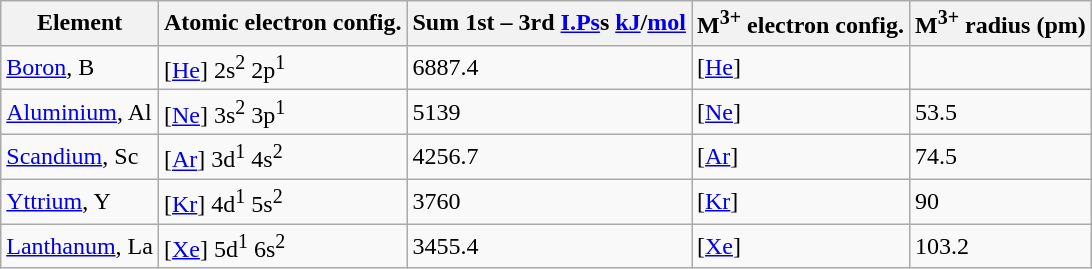<table class="wikitable">
<tr>
<th>Element</th>
<th>Atomic electron config.</th>
<th>Sum 1st – 3rd <a href='#'>I.Ps</a>s <a href='#'>kJ</a>/<a href='#'>mol</a></th>
<th>M<sup>3+</sup> electron config.</th>
<th>M<sup>3+</sup> radius (pm)</th>
</tr>
<tr>
<td><a href='#'>Boron</a>, B</td>
<td>&#91;<a href='#'>He</a>&#93; 2s<sup>2</sup> 2p<sup>1</sup></td>
<td>6887.4</td>
<td>&#91;<a href='#'>He</a>&#93;</td>
<td></td>
</tr>
<tr>
<td><a href='#'>Aluminium</a>, Al</td>
<td>&#91;<a href='#'>Ne</a>&#93; 3s<sup>2</sup> 3p<sup>1</sup></td>
<td>5139</td>
<td>&#91;<a href='#'>Ne</a>&#93;</td>
<td>53.5</td>
</tr>
<tr>
<td><a href='#'>Scandium</a>, Sc</td>
<td>&#91;<a href='#'>Ar</a>&#93; 3d<sup>1</sup> 4s<sup>2</sup></td>
<td>4256.7</td>
<td>&#91;<a href='#'>Ar</a>&#93;</td>
<td>74.5</td>
</tr>
<tr>
<td><a href='#'>Yttrium</a>, Y</td>
<td>&#91;<a href='#'>Kr</a>&#93; 4d<sup>1</sup> 5s<sup>2</sup></td>
<td>3760</td>
<td>&#91;<a href='#'>Kr</a>&#93;</td>
<td>90</td>
</tr>
<tr>
<td><a href='#'>Lanthanum</a>, La</td>
<td>&#91;<a href='#'>Xe</a>&#93; 5d<sup>1</sup> 6s<sup>2</sup></td>
<td>3455.4</td>
<td>&#91;<a href='#'>Xe</a>&#93;</td>
<td>103.2</td>
</tr>
</table>
